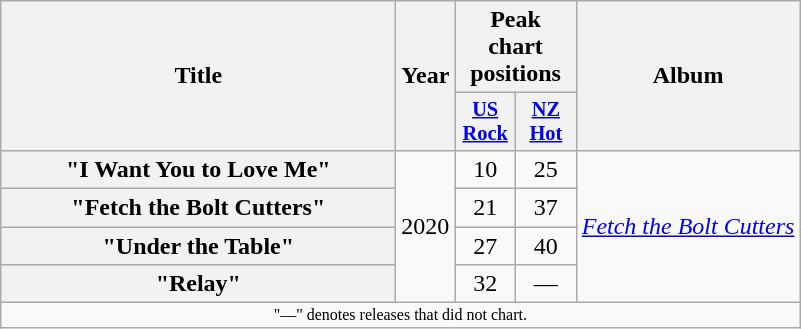<table class="wikitable plainrowheaders" style="text-align:center;">
<tr>
<th rowspan="2" scope="col" style="width:16em;">Title</th>
<th rowspan="2" scope="col" style="width:1em;">Year</th>
<th colspan="2">Peak chart positions</th>
<th rowspan="2" scope="col">Album</th>
</tr>
<tr>
<th scope="col" style="width:2.5em;font-size:85%;"><a href='#'>US<br>Rock</a><br></th>
<th scope="col" style="width:2.5em;font-size:85%;"><a href='#'>NZ<br>Hot</a><br></th>
</tr>
<tr>
<th scope="row">"I Want You to Love Me"</th>
<td rowspan="4">2020</td>
<td>10</td>
<td>25</td>
<td rowspan="4"><em><a href='#'>Fetch the Bolt Cutters</a></em></td>
</tr>
<tr>
<th scope="row">"Fetch the Bolt Cutters"</th>
<td>21</td>
<td>37</td>
</tr>
<tr>
<th scope="row">"Under the Table"</th>
<td>27</td>
<td>40</td>
</tr>
<tr>
<th scope="row">"Relay"</th>
<td>32</td>
<td>—</td>
</tr>
<tr>
<td colspan="8" align="center" style="font-size:8pt">"—" denotes releases that did not chart.</td>
</tr>
</table>
